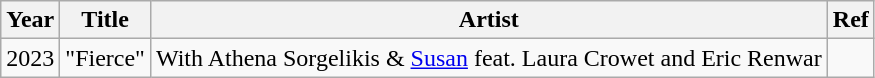<table class="wikitable">
<tr>
<th>Year</th>
<th>Title</th>
<th>Artist</th>
<th>Ref</th>
</tr>
<tr>
<td>2023</td>
<td>"Fierce"</td>
<td>With Athena Sorgelikis & <a href='#'>Susan</a> feat.  Laura Crowet and Eric Renwar</td>
<td style="text-align: center;"><br></td>
</tr>
</table>
